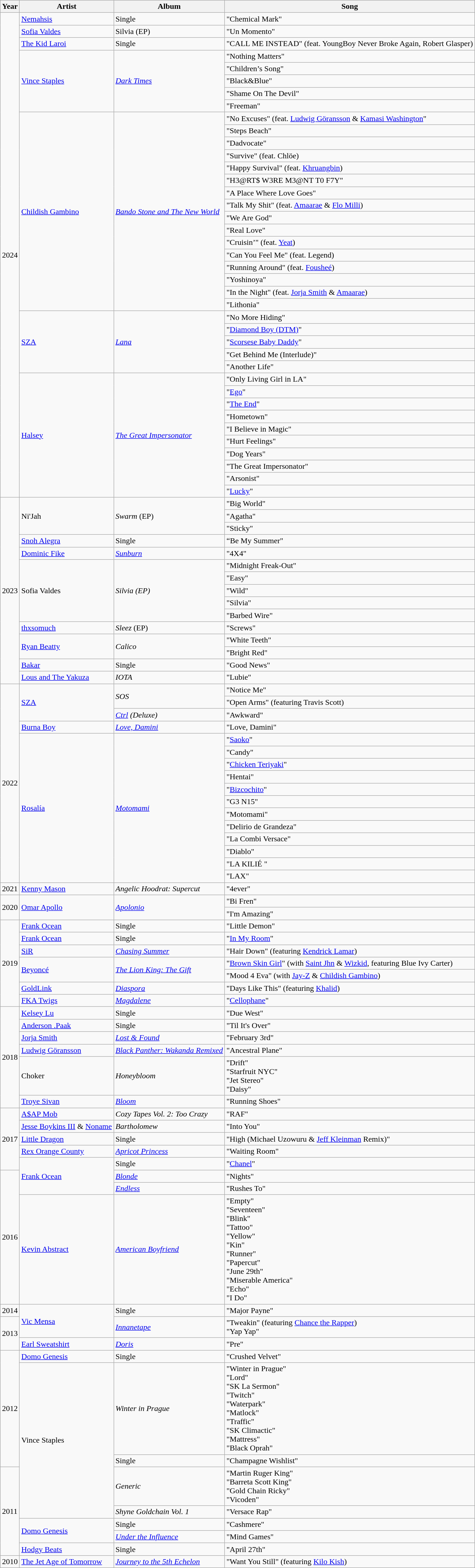<table class="wikitable">
<tr>
<th>Year</th>
<th>Artist</th>
<th>Album</th>
<th>Song</th>
</tr>
<tr>
<td rowspan="39">2024</td>
<td><a href='#'>Nemahsis</a></td>
<td>Single</td>
<td>"Chemical Mark"</td>
</tr>
<tr>
<td><a href='#'>Sofia Valdes</a></td>
<td>Silvia (EP)</td>
<td>"Un Momento"</td>
</tr>
<tr>
<td><a href='#'>The Kid Laroi</a></td>
<td>Single</td>
<td>"CALL ME INSTEAD" (feat. YoungBoy Never Broke Again, Robert Glasper)</td>
</tr>
<tr>
<td rowspan="5"><a href='#'>Vince Staples</a></td>
<td rowspan="5"><a href='#'><em>Dark Times</em></a></td>
<td>"Nothing Matters"</td>
</tr>
<tr>
<td>"Children’s Song"</td>
</tr>
<tr>
<td>"Black&Blue"</td>
</tr>
<tr>
<td>"Shame On The Devil"</td>
</tr>
<tr>
<td>"Freeman"</td>
</tr>
<tr>
<td rowspan="16"><a href='#'>Childish Gambino</a></td>
<td rowspan="16"><a href='#'><em>Bando Stone and The New World</em></a></td>
<td>"No Excuses" (feat. <a href='#'>Ludwig Göransson</a> & <a href='#'>Kamasi Washington</a>"</td>
</tr>
<tr>
<td>"Steps Beach"</td>
</tr>
<tr>
<td>"Dadvocate"</td>
</tr>
<tr>
<td>"Survive" (feat. Chlöe)</td>
</tr>
<tr>
<td>"Happy Survival" (feat. <a href='#'>Khruangbin</a>)</td>
</tr>
<tr>
<td>"H3@RT$ W3RE M3@NT T0 F7Y"</td>
</tr>
<tr>
<td>"A Place Where Love Goes"</td>
</tr>
<tr>
<td>"Talk My Shit" (feat. <a href='#'>Amaarae</a> & <a href='#'>Flo Milli</a>)</td>
</tr>
<tr>
<td>"We Are God"</td>
</tr>
<tr>
<td>"Real Love"</td>
</tr>
<tr>
<td>"Cruisin’" (feat. <a href='#'>Yeat</a>)</td>
</tr>
<tr>
<td>"Can You Feel Me" (feat. Legend)</td>
</tr>
<tr>
<td>"Running Around" (feat. <a href='#'>Fousheé</a>)</td>
</tr>
<tr>
<td>"Yoshinoya"</td>
</tr>
<tr>
<td>"In the Night" (feat. <a href='#'>Jorja Smith</a> & <a href='#'>Amaarae</a>)</td>
</tr>
<tr>
<td>"Lithonia"</td>
</tr>
<tr>
<td rowspan="5"><a href='#'>SZA</a></td>
<td rowspan="5"><em><a href='#'>Lana</a></em></td>
<td>"No More Hiding"</td>
</tr>
<tr>
<td>"<a href='#'>Diamond Boy (DTM)</a>"</td>
</tr>
<tr>
<td>"<a href='#'>Scorsese Baby Daddy</a>"</td>
</tr>
<tr>
<td>"Get Behind Me (Interlude)"</td>
</tr>
<tr>
<td>"Another Life"</td>
</tr>
<tr>
<td rowspan="10"><a href='#'>Halsey</a></td>
<td rowspan="10"><em><a href='#'>The Great Impersonator</a></em></td>
<td>"Only Living Girl in LA"</td>
</tr>
<tr>
<td>"<a href='#'>Ego</a>"</td>
</tr>
<tr>
<td>"<a href='#'>The End</a>"</td>
</tr>
<tr>
<td>"Hometown"</td>
</tr>
<tr>
<td>"I Believe in Magic"</td>
</tr>
<tr>
<td>"Hurt Feelings"</td>
</tr>
<tr>
<td>"Dog Years"</td>
</tr>
<tr>
<td>"The Great Impersonator"</td>
</tr>
<tr>
<td>"Arsonist"</td>
</tr>
<tr>
<td>"<a href='#'>Lucky</a>"</td>
</tr>
<tr>
<td rowspan="15">2023</td>
<td rowspan="3">Ni'Jah</td>
<td rowspan="3"><em>Swarm</em> (EP)</td>
<td>"Big World"</td>
</tr>
<tr>
<td>"Agatha"</td>
</tr>
<tr>
<td>"Sticky"</td>
</tr>
<tr>
<td><a href='#'>Snoh Alegra</a></td>
<td>Single</td>
<td>“Be My Summer"</td>
</tr>
<tr>
<td><a href='#'>Dominic Fike</a></td>
<td><a href='#'><em>Sunburn</em></a></td>
<td>"4X4"</td>
</tr>
<tr>
<td rowspan="5">Sofia Valdes</td>
<td rowspan="5"><em>Silvia (EP)</em></td>
<td>"Midnight Freak-Out"</td>
</tr>
<tr>
<td>"Easy"</td>
</tr>
<tr>
<td>"Wild"</td>
</tr>
<tr>
<td>"Silvia"</td>
</tr>
<tr>
<td>"Barbed Wire"</td>
</tr>
<tr>
<td><a href='#'>thxsomuch</a></td>
<td><em>Sleez</em> (EP)</td>
<td>"Screws"</td>
</tr>
<tr>
<td rowspan="2"><a href='#'>Ryan Beatty</a></td>
<td rowspan="2"><em>Calico</em></td>
<td>"White Teeth"</td>
</tr>
<tr>
<td>"Bright Red"</td>
</tr>
<tr>
<td><a href='#'>Bakar</a></td>
<td>Single</td>
<td>"Good News"</td>
</tr>
<tr>
<td><a href='#'>Lous and The Yakuza</a></td>
<td><em>IOTA</em></td>
<td>"Lubie"</td>
</tr>
<tr>
<td rowspan="16">2022</td>
<td rowspan="3"><a href='#'>SZA</a></td>
<td rowspan="2"><em>SOS</em></td>
<td>"Notice Me"</td>
</tr>
<tr>
<td>"Open Arms" (featuring Travis Scott)</td>
</tr>
<tr>
<td><em><a href='#'>Ctrl</a> (Deluxe)</em></td>
<td>"Awkward"</td>
</tr>
<tr>
<td><a href='#'>Burna Boy</a></td>
<td><em><a href='#'>Love, Damini</a></em></td>
<td>"Love, Damini"</td>
</tr>
<tr>
<td rowspan="12"><a href='#'>Rosalía</a></td>
<td rowspan="12"><em><a href='#'>Motomami</a></em></td>
<td>"<a href='#'>Saoko</a>"</td>
</tr>
<tr>
<td>"Candy"</td>
</tr>
<tr>
<td>"<a href='#'>Chicken Teriyaki</a>"</td>
</tr>
<tr>
<td>"Hentai"</td>
</tr>
<tr>
<td>"<a href='#'>Bizcochito</a>"</td>
</tr>
<tr>
<td>"G3 N15"</td>
</tr>
<tr>
<td>"Motomami"</td>
</tr>
<tr>
<td>"Delirio de Grandeza"</td>
</tr>
<tr>
<td>"La Combi Versace"</td>
</tr>
<tr>
<td>"Diablo"</td>
</tr>
<tr>
<td>"LA KILIÉ "</td>
</tr>
<tr>
<td>"LAX"</td>
</tr>
<tr>
<td>2021</td>
<td><a href='#'>Kenny Mason</a></td>
<td><em>Angelic Hoodrat: Supercut</em></td>
<td>"4ever"</td>
</tr>
<tr>
<td rowspan="2">2020</td>
<td rowspan="2"><a href='#'>Omar Apollo</a></td>
<td rowspan="2"><em><a href='#'>Apolonio</a></em></td>
<td>"Bi Fren"</td>
</tr>
<tr>
<td>"I'm Amazing"</td>
</tr>
<tr>
<td rowspan="7">2019</td>
<td><a href='#'>Frank Ocean</a></td>
<td>Single</td>
<td>"Little Demon"</td>
</tr>
<tr>
<td><a href='#'>Frank Ocean</a></td>
<td>Single</td>
<td>"<a href='#'>In My Room</a>"</td>
</tr>
<tr>
<td><a href='#'>SiR</a></td>
<td><em><a href='#'>Chasing Summer</a></em></td>
<td>"Hair Down" (featuring <a href='#'>Kendrick Lamar</a>)</td>
</tr>
<tr>
<td rowspan="2"><a href='#'>Beyoncé</a></td>
<td rowspan="2"><em><a href='#'>The Lion King: The Gift</a></em></td>
<td>"<a href='#'>Brown Skin Girl</a>" (with <a href='#'>Saint Jhn</a> & <a href='#'>Wizkid</a>, featuring Blue Ivy Carter)</td>
</tr>
<tr>
<td>"Mood 4 Eva" (with <a href='#'>Jay-Z</a> & <a href='#'>Childish Gambino</a>)</td>
</tr>
<tr>
<td><a href='#'>GoldLink</a></td>
<td><em><a href='#'>Diaspora</a></em></td>
<td>"Days Like This" (featuring <a href='#'>Khalid</a>)</td>
</tr>
<tr>
<td><a href='#'>FKA Twigs</a></td>
<td><em><a href='#'>Magdalene</a></em></td>
<td>"<a href='#'>Cellophane</a>"</td>
</tr>
<tr>
<td rowspan="6” ">2018</td>
<td><a href='#'>Kelsey Lu</a></td>
<td>Single</td>
<td>"Due West"</td>
</tr>
<tr>
<td><a href='#'>Anderson .Paak</a></td>
<td>Single</td>
<td>"Til It's Over"</td>
</tr>
<tr>
<td><a href='#'>Jorja Smith</a></td>
<td><a href='#'><em>Lost & Found</em></a></td>
<td>"February 3rd"</td>
</tr>
<tr>
<td><a href='#'>Ludwig Göransson</a></td>
<td><em><a href='#'>Black Panther: Wakanda Remixed</a></em></td>
<td>"Ancestral Plane"</td>
</tr>
<tr>
<td>Choker</td>
<td><em>Honeybloom</em></td>
<td>"Drift"<br>"Starfruit NYC"<br>"Jet Stereo"<br>"Daisy"</td>
</tr>
<tr>
<td><a href='#'>Troye Sivan</a></td>
<td><a href='#'><em>Bloom</em></a></td>
<td>"Running Shoes"</td>
</tr>
<tr>
<td rowspan="5">2017</td>
<td><a href='#'>A$AP Mob</a></td>
<td><em>Cozy Tapes Vol. 2: Too Crazy</em></td>
<td>"RAF"</td>
</tr>
<tr>
<td><a href='#'>Jesse Boykins III</a> & <a href='#'>Noname</a></td>
<td><em>Bartholomew</em></td>
<td>"Into You"</td>
</tr>
<tr>
<td><a href='#'>Little Dragon</a></td>
<td>Single</td>
<td>"High (Michael Uzowuru & <a href='#'>Jeff Kleinman</a> Remix)"</td>
</tr>
<tr>
<td><a href='#'>Rex Orange County</a></td>
<td><em><a href='#'>Apricot Princess</a></em></td>
<td>"Waiting Room"</td>
</tr>
<tr>
<td rowspan="3"><a href='#'>Frank Ocean</a></td>
<td>Single</td>
<td>"<a href='#'>Chanel</a>"</td>
</tr>
<tr>
<td rowspan="3">2016</td>
<td><a href='#'><em>Blonde</em></a></td>
<td>"Nights"</td>
</tr>
<tr>
<td><a href='#'><em>Endless</em></a></td>
<td>"Rushes To"</td>
</tr>
<tr>
<td><a href='#'>Kevin Abstract</a></td>
<td><a href='#'><em>American Boyfriend</em></a></td>
<td>"Empty"<br>"Seventeen"<br>"Blink"<br>"Tattoo"<br>"Yellow"<br>"Kin"<br>"Runner"<br>"Papercut"<br>"June 29th"<br>"Miserable America"<br>"Echo"<br>"I Do"</td>
</tr>
<tr>
<td>2014</td>
<td rowspan="2"><a href='#'>Vic Mensa</a></td>
<td>Single</td>
<td>"Major Payne"</td>
</tr>
<tr>
<td rowspan="2">2013</td>
<td><em><a href='#'>Innanetape</a></em></td>
<td>"Tweakin" (featuring <a href='#'>Chance the Rapper</a>)<br>"Yap Yap"</td>
</tr>
<tr>
<td><a href='#'>Earl Sweatshirt</a></td>
<td><a href='#'><em>Doris</em></a></td>
<td>"Pre"</td>
</tr>
<tr>
<td rowspan="3">2012</td>
<td><a href='#'>Domo Genesis</a></td>
<td>Single</td>
<td>"Crushed Velvet"</td>
</tr>
<tr>
<td rowspan="4">Vince Staples</td>
<td><em>Winter in Prague</em></td>
<td>"Winter in Prague"<br>"Lord"<br>"SK La Sermon"<br>"Twitch"<br>"Waterpark"<br>"Matlock"<br>"Traffic"<br>"SK Climactic"<br>"Mattress"<br>"Black Oprah"</td>
</tr>
<tr>
<td>Single</td>
<td>"Champagne Wishlist"</td>
</tr>
<tr>
<td rowspan="5">2011</td>
<td><em>Generic</em></td>
<td>"Martin Ruger King"<br>"Barreta Scott King"<br>"Gold Chain Ricky"<br>"Vicoden"</td>
</tr>
<tr>
<td><em>Shyne Goldchain Vol. 1</em></td>
<td>"Versace Rap"</td>
</tr>
<tr>
<td rowspan="2"><a href='#'>Domo Genesis</a></td>
<td>Single</td>
<td>"Cashmere"</td>
</tr>
<tr>
<td><a href='#'><em>Under the Influence</em></a></td>
<td>"Mind Games"</td>
</tr>
<tr>
<td><a href='#'>Hodgy Beats</a></td>
<td>Single</td>
<td>"April 27th"</td>
</tr>
<tr>
<td>2010</td>
<td><a href='#'>The Jet Age of Tomorrow</a></td>
<td><em><a href='#'>Journey to the 5th Echelon</a></em></td>
<td>"Want You Still" (featuring <a href='#'>Kilo Kish</a>)</td>
</tr>
</table>
